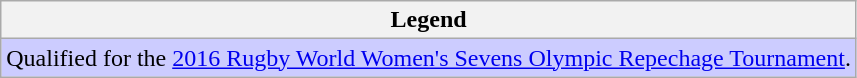<table class="wikitable">
<tr>
<th>Legend</th>
</tr>
<tr bgcolor=ccccff>
<td>Qualified for the <a href='#'>2016 Rugby World Women's Sevens Olympic Repechage Tournament</a>.</td>
</tr>
</table>
